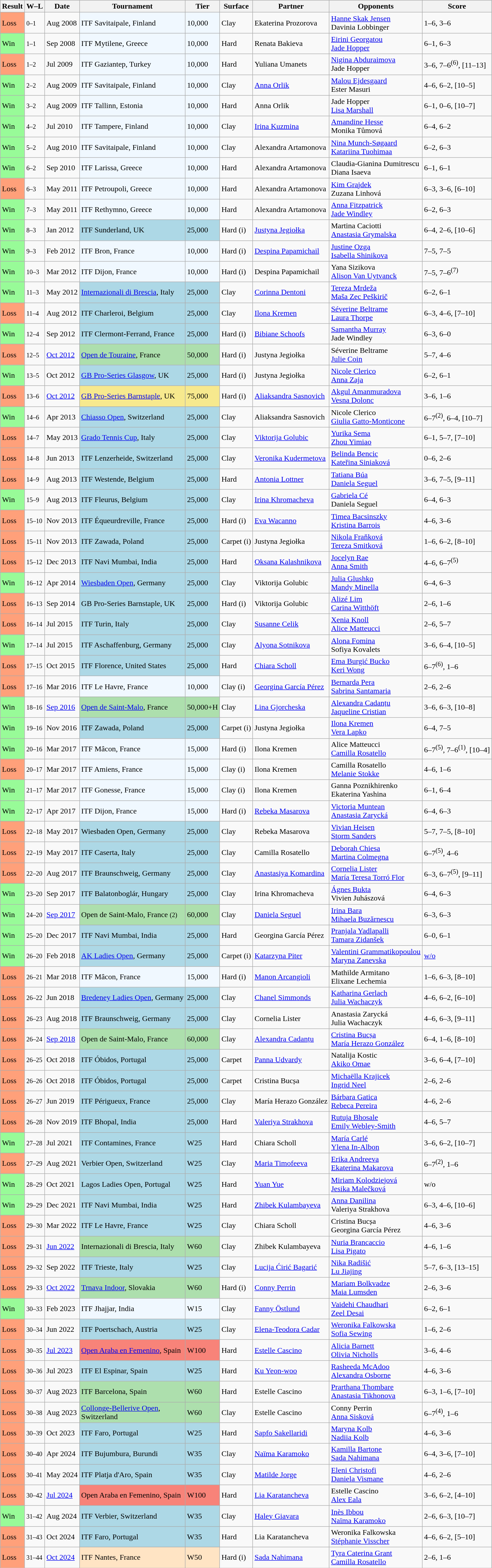<table class="sortable wikitable nowrap">
<tr>
<th>Result</th>
<th class="unsortable">W–L</th>
<th>Date</th>
<th>Tournament</th>
<th>Tier</th>
<th>Surface</th>
<th>Partner</th>
<th>Opponents</th>
<th class="unsortable">Score</th>
</tr>
<tr>
<td style="background:#ffa07a;">Loss</td>
<td><small>0–1</small></td>
<td>Aug 2008</td>
<td style="background:#f0f8ff;">ITF Savitaipale, Finland</td>
<td style="background:#f0f8ff;">10,000</td>
<td>Clay</td>
<td> Ekaterina Prozorova</td>
<td> <a href='#'>Hanne Skak Jensen</a> <br>  Davinia Lobbinger</td>
<td>1–6, 3–6</td>
</tr>
<tr>
<td style="background:#98fb98;">Win</td>
<td><small>1–1</small></td>
<td>Sep 2008</td>
<td style="background:#f0f8ff;">ITF Mytilene, Greece</td>
<td style="background:#f0f8ff;">10,000</td>
<td>Hard</td>
<td> Renata Bakieva</td>
<td> <a href='#'>Eirini Georgatou</a> <br>  <a href='#'>Jade Hopper</a></td>
<td>6–1, 6–3</td>
</tr>
<tr>
<td style="background:#ffa07a;">Loss</td>
<td><small>1–2</small></td>
<td>Jul 2009</td>
<td style="background:#f0f8ff;">ITF Gaziantep, Turkey</td>
<td style="background:#f0f8ff;">10,000</td>
<td>Hard</td>
<td> Yuliana Umanets</td>
<td> <a href='#'>Nigina Abduraimova</a> <br>  Jade Hopper</td>
<td>3–6, 7–6<sup>(6)</sup>, [11–13]</td>
</tr>
<tr>
<td style="background:#98fb98;">Win</td>
<td><small>2–2</small></td>
<td>Aug 2009</td>
<td style="background:#f0f8ff;">ITF Savitaipale, Finland</td>
<td style="background:#f0f8ff;">10,000</td>
<td>Clay</td>
<td> <a href='#'>Anna Orlik</a></td>
<td> <a href='#'>Malou Ejdesgaard</a> <br>  Ester Masuri</td>
<td>4–6, 6–2, [10–5]</td>
</tr>
<tr>
<td style="background:#98fb98;">Win</td>
<td><small>3–2</small></td>
<td>Aug 2009</td>
<td style="background:#f0f8ff;">ITF Tallinn, Estonia</td>
<td style="background:#f0f8ff;">10,000</td>
<td>Hard</td>
<td> Anna Orlik</td>
<td> Jade Hopper <br>  <a href='#'>Lisa Marshall</a></td>
<td>6–1, 0–6, [10–7]</td>
</tr>
<tr>
<td style="background:#98fb98;">Win</td>
<td><small>4–2</small></td>
<td>Jul 2010</td>
<td style="background:#f0f8ff;">ITF Tampere, Finland</td>
<td style="background:#f0f8ff;">10,000</td>
<td>Clay</td>
<td> <a href='#'>Irina Kuzmina</a></td>
<td> <a href='#'>Amandine Hesse</a> <br>  Monika Tůmová</td>
<td>6–4, 6–2</td>
</tr>
<tr>
<td style="background:#98fb98;">Win</td>
<td><small>5–2</small></td>
<td>Aug 2010</td>
<td style="background:#f0f8ff;">ITF Savitaipale, Finland</td>
<td style="background:#f0f8ff;">10,000</td>
<td>Clay</td>
<td> Alexandra Artamonova</td>
<td> <a href='#'>Nina Munch-Søgaard</a> <br>  <a href='#'>Katariina Tuohimaa</a></td>
<td>6–2, 6–3</td>
</tr>
<tr>
<td style="background:#98fb98;">Win</td>
<td><small>6–2</small></td>
<td>Sep 2010</td>
<td style="background:#f0f8ff;">ITF Larissa, Greece</td>
<td style="background:#f0f8ff;">10,000</td>
<td>Hard</td>
<td> Alexandra Artamonova</td>
<td> Claudia-Gianina Dumitrescu <br>  Diana Isaeva</td>
<td>6–1, 6–1</td>
</tr>
<tr>
<td style="background:#ffa07a;">Loss</td>
<td><small>6–3</small></td>
<td>May 2011</td>
<td style="background:#f0f8ff;">ITF Petroupoli, Greece</td>
<td style="background:#f0f8ff;">10,000</td>
<td>Hard</td>
<td> Alexandra Artamonova</td>
<td> <a href='#'>Kim Grajdek</a> <br>  Zuzana Linhová</td>
<td>6–3, 3–6, [6–10]</td>
</tr>
<tr>
<td style="background:#98fb98;">Win</td>
<td><small>7–3</small></td>
<td>May 2011</td>
<td style="background:#f0f8ff;">ITF Rethymno, Greece</td>
<td style="background:#f0f8ff;">10,000</td>
<td>Hard</td>
<td> Alexandra Artamonova</td>
<td> <a href='#'>Anna Fitzpatrick</a> <br>  <a href='#'>Jade Windley</a></td>
<td>6–2, 6–3</td>
</tr>
<tr>
<td style="background:#98fb98;">Win</td>
<td><small>8–3</small></td>
<td>Jan 2012</td>
<td style="background:lightblue;">ITF Sunderland, UK</td>
<td style="background:lightblue;">25,000</td>
<td>Hard (i)</td>
<td> <a href='#'>Justyna Jegiołka</a></td>
<td> Martina Caciotti <br>  <a href='#'>Anastasia Grymalska</a></td>
<td>6–4, 2–6, [10–6]</td>
</tr>
<tr>
<td style="background:#98fb98;">Win</td>
<td><small>9–3</small></td>
<td>Feb 2012</td>
<td style="background:#f0f8ff;">ITF Bron, France</td>
<td style="background:#f0f8ff;">10,000</td>
<td>Hard (i)</td>
<td> <a href='#'>Despina Papamichail</a></td>
<td> <a href='#'>Justine Ozga</a> <br>  <a href='#'>Isabella Shinikova</a></td>
<td>7–5, 7–5</td>
</tr>
<tr>
<td style="background:#98fb98;">Win</td>
<td><small>10–3</small></td>
<td>Mar 2012</td>
<td style="background:#f0f8ff;">ITF Dijon, France</td>
<td style="background:#f0f8ff;">10,000</td>
<td>Hard (i)</td>
<td> Despina Papamichail</td>
<td> Yana Sizikova <br>  <a href='#'>Alison Van Uytvanck</a></td>
<td>7–5, 7–6<sup>(7)</sup></td>
</tr>
<tr>
<td style="background:#98fb98;">Win</td>
<td><small>11–3</small></td>
<td>May 2012</td>
<td style="background:lightblue;"><a href='#'>Internazionali di Brescia</a>, Italy</td>
<td style="background:lightblue;">25,000</td>
<td>Clay</td>
<td> <a href='#'>Corinna Dentoni</a></td>
<td> <a href='#'>Tereza Mrdeža</a> <br>  <a href='#'>Maša Zec Peškirič</a></td>
<td>6–2, 6–1</td>
</tr>
<tr>
<td style="background:#ffa07a;">Loss</td>
<td><small>11–4</small></td>
<td>Aug 2012</td>
<td style="background:lightblue;">ITF Charleroi, Belgium</td>
<td style="background:lightblue;">25,000</td>
<td>Clay</td>
<td> <a href='#'>Ilona Kremen</a></td>
<td> <a href='#'>Séverine Beltrame</a> <br>  <a href='#'>Laura Thorpe</a></td>
<td>6–3, 4–6, [7–10]</td>
</tr>
<tr>
<td style="background:#98fb98;">Win</td>
<td><small>12–4</small></td>
<td>Sep 2012</td>
<td style="background:lightblue;">ITF Clermont-Ferrand, France</td>
<td style="background:lightblue;">25,000</td>
<td>Hard (i)</td>
<td> <a href='#'>Bibiane Schoofs</a></td>
<td> <a href='#'>Samantha Murray</a> <br>  Jade Windley</td>
<td>6–3, 6–0</td>
</tr>
<tr>
<td style="background:#ffa07a;">Loss</td>
<td><small>12–5</small></td>
<td><a href='#'>Oct 2012</a></td>
<td style="background:#addfad;"><a href='#'>Open de Touraine</a>, France</td>
<td style="background:#addfad;">50,000</td>
<td>Hard (i)</td>
<td> Justyna Jegiołka</td>
<td> Séverine Beltrame <br>  <a href='#'>Julie Coin</a></td>
<td>5–7, 4–6</td>
</tr>
<tr>
<td style="background:#98fb98;">Win</td>
<td><small>13–5</small></td>
<td>Oct 2012</td>
<td style="background:lightblue;"><a href='#'>GB Pro-Series Glasgow</a>, UK</td>
<td style="background:lightblue;">25,000</td>
<td>Hard (i)</td>
<td> Justyna Jegiołka</td>
<td> <a href='#'>Nicole Clerico</a> <br>  <a href='#'>Anna Zaja</a></td>
<td>6–2, 6–1</td>
</tr>
<tr>
<td style="background:#ffa07a;">Loss</td>
<td><small>13–6</small></td>
<td><a href='#'>Oct 2012</a></td>
<td style="background:#f7e98e;"><a href='#'>GB Pro-Series Barnstaple</a>, UK</td>
<td style="background:#f7e98e;">75,000</td>
<td>Hard (i)</td>
<td> <a href='#'>Aliaksandra Sasnovich</a></td>
<td> <a href='#'>Akgul Amanmuradova</a> <br>  <a href='#'>Vesna Dolonc</a></td>
<td>3–6, 1–6</td>
</tr>
<tr>
<td style="background:#98fb98;">Win</td>
<td><small>14–6</small></td>
<td>Apr 2013</td>
<td style="background:lightblue;"><a href='#'>Chiasso Open</a>, Switzerland</td>
<td style="background:lightblue;">25,000</td>
<td>Clay</td>
<td> Aliaksandra Sasnovich</td>
<td> Nicole Clerico <br>  <a href='#'>Giulia Gatto-Monticone</a></td>
<td>6–7<sup>(2)</sup>, 6–4, [10–7]</td>
</tr>
<tr>
<td style="background:#ffa07a;">Loss</td>
<td><small>14–7</small></td>
<td>May 2013</td>
<td style="background:lightblue;"><a href='#'>Grado Tennis Cup</a>, Italy</td>
<td style="background:lightblue;">25,000</td>
<td>Clay</td>
<td> <a href='#'>Viktorija Golubic</a></td>
<td> <a href='#'>Yurika Sema</a> <br>  <a href='#'>Zhou Yimiao</a></td>
<td>6–1, 5–7, [7–10]</td>
</tr>
<tr>
<td style="background:#ffa07a;">Loss</td>
<td><small>14–8</small></td>
<td>Jun 2013</td>
<td style="background:lightblue;">ITF Lenzerheide, Switzerland</td>
<td style="background:lightblue;">25,000</td>
<td>Clay</td>
<td> <a href='#'>Veronika Kudermetova</a></td>
<td> <a href='#'>Belinda Bencic</a> <br>  <a href='#'>Kateřina Siniaková</a></td>
<td>0–6, 2–6</td>
</tr>
<tr>
<td style="background:#ffa07a;">Loss</td>
<td><small>14–9</small></td>
<td>Aug 2013</td>
<td style="background:lightblue;">ITF Westende, Belgium</td>
<td style="background:lightblue;">25,000</td>
<td>Hard</td>
<td> <a href='#'>Antonia Lottner</a></td>
<td> <a href='#'>Tatiana Búa</a> <br>  <a href='#'>Daniela Seguel</a></td>
<td>3–6, 7–5, [9–11]</td>
</tr>
<tr>
<td style="background:#98fb98;">Win</td>
<td><small>15–9</small></td>
<td>Aug 2013</td>
<td style="background:lightblue;">ITF Fleurus, Belgium</td>
<td style="background:lightblue;">25,000</td>
<td>Clay</td>
<td> <a href='#'>Irina Khromacheva</a></td>
<td> <a href='#'>Gabriela Cé</a> <br>  Daniela Seguel</td>
<td>6–4, 6–3</td>
</tr>
<tr>
<td style="background:#ffa07a;">Loss</td>
<td><small>15–10</small></td>
<td>Nov 2013</td>
<td style="background:lightblue;">ITF Équeurdreville, France</td>
<td style="background:lightblue;">25,000</td>
<td>Hard (i)</td>
<td> <a href='#'>Eva Wacanno</a></td>
<td> <a href='#'>Timea Bacsinszky</a> <br>  <a href='#'>Kristina Barrois</a></td>
<td>4–6, 3–6</td>
</tr>
<tr>
<td style="background:#ffa07a;">Loss</td>
<td><small>15–11</small></td>
<td>Nov 2013</td>
<td style="background:lightblue;">ITF Zawada, Poland</td>
<td style="background:lightblue;">25,000</td>
<td>Carpet (i)</td>
<td> Justyna Jegiołka</td>
<td> <a href='#'>Nikola Fraňková</a> <br>  <a href='#'>Tereza Smitková</a></td>
<td>1–6, 6–2, [8–10]</td>
</tr>
<tr>
<td style="background:#ffa07a;">Loss</td>
<td><small>15–12</small></td>
<td>Dec 2013</td>
<td style="background:lightblue;">ITF Navi Mumbai, India</td>
<td style="background:lightblue;">25,000</td>
<td>Hard</td>
<td> <a href='#'>Oksana Kalashnikova</a></td>
<td> <a href='#'>Jocelyn Rae</a> <br>  <a href='#'>Anna Smith</a></td>
<td>4–6, 6–7<sup>(5)</sup></td>
</tr>
<tr>
<td style="background:#98fb98;">Win</td>
<td><small>16–12</small></td>
<td>Apr 2014</td>
<td style="background:lightblue;"><a href='#'>Wiesbaden Open</a>, Germany</td>
<td style="background:lightblue;">25,000</td>
<td>Clay</td>
<td> Viktorija Golubic</td>
<td> <a href='#'>Julia Glushko</a> <br>  <a href='#'>Mandy Minella</a></td>
<td>6–4, 6–3</td>
</tr>
<tr>
<td style="background:#ffa07a;">Loss</td>
<td><small>16–13</small></td>
<td>Sep 2014</td>
<td style="background:lightblue;">GB Pro-Series Barnstaple, UK</td>
<td style="background:lightblue;">25,000</td>
<td>Hard (i)</td>
<td> Viktorija Golubic</td>
<td> <a href='#'>Alizé Lim</a> <br>  <a href='#'>Carina Witthöft</a></td>
<td>2–6, 1–6</td>
</tr>
<tr>
<td style="background:#ffa07a;">Loss</td>
<td><small>16–14</small></td>
<td>Jul 2015</td>
<td style="background:lightblue;">ITF Turin, Italy</td>
<td style="background:lightblue;">25,000</td>
<td>Clay</td>
<td> <a href='#'>Susanne Celik</a></td>
<td> <a href='#'>Xenia Knoll</a> <br>  <a href='#'>Alice Matteucci</a></td>
<td>2–6, 5–7</td>
</tr>
<tr>
<td style="background:#98fb98;">Win</td>
<td><small>17–14</small></td>
<td>Jul 2015</td>
<td style="background:lightblue;">ITF Aschaffenburg, Germany</td>
<td style="background:lightblue;">25,000</td>
<td>Clay</td>
<td> <a href='#'>Alyona Sotnikova</a></td>
<td> <a href='#'>Alona Fomina</a> <br>  Sofiya Kovalets</td>
<td>3–6, 6–4, [10–5]</td>
</tr>
<tr>
<td style="background:#ffa07a;">Loss</td>
<td><small>17–15</small></td>
<td>Oct 2015</td>
<td style="background:lightblue;">ITF Florence, United States</td>
<td style="background:lightblue;">25,000</td>
<td>Hard</td>
<td> <a href='#'>Chiara Scholl</a></td>
<td> <a href='#'>Ema Burgić Bucko</a> <br>  <a href='#'>Keri Wong</a></td>
<td>6–7<sup>(6)</sup>, 1–6</td>
</tr>
<tr>
<td style="background:#ffa07a;">Loss</td>
<td><small>17–16</small></td>
<td>Mar 2016</td>
<td style="background:#f0f8ff;">ITF Le Havre, France</td>
<td style="background:#f0f8ff;">10,000</td>
<td>Clay (i)</td>
<td> <a href='#'>Georgina García Pérez</a></td>
<td> <a href='#'>Bernarda Pera</a> <br>  <a href='#'>Sabrina Santamaria</a></td>
<td>2–6, 2–6</td>
</tr>
<tr>
<td style="background:#98fb98;">Win</td>
<td><small>18–16</small></td>
<td><a href='#'>Sep 2016</a></td>
<td style="background:#addfad;"><a href='#'>Open de Saint-Malo</a>, France</td>
<td style="background:#addfad;">50,000+H</td>
<td>Clay</td>
<td> <a href='#'>Lina Gjorcheska</a></td>
<td> <a href='#'>Alexandra Cadanțu</a> <br>  <a href='#'>Jaqueline Cristian</a></td>
<td>3–6, 6–3, [10–8]</td>
</tr>
<tr>
<td style="background:#98fb98;">Win</td>
<td><small>19–16</small></td>
<td>Nov 2016</td>
<td style="background:lightblue;">ITF Zawada, Poland</td>
<td style="background:lightblue;">25,000</td>
<td>Carpet (i)</td>
<td> Justyna Jegiołka</td>
<td> <a href='#'>Ilona Kremen</a> <br>  <a href='#'>Vera Lapko</a></td>
<td>6–4, 7–5</td>
</tr>
<tr>
<td style="background:#98fb98;">Win</td>
<td><small>20–16</small></td>
<td>Mar 2017</td>
<td style="background:#f0f8ff;">ITF Mâcon, France</td>
<td style="background:#f0f8ff;">15,000</td>
<td>Hard (i)</td>
<td> Ilona Kremen</td>
<td> Alice Matteucci <br>  <a href='#'>Camilla Rosatello</a></td>
<td>6–7<sup>(5)</sup>, 7–6<sup>(1)</sup>, [10–4]</td>
</tr>
<tr>
<td style="background:#ffa07a;">Loss</td>
<td><small>20–17</small></td>
<td>Mar 2017</td>
<td style="background:#f0f8ff;">ITF Amiens, France</td>
<td style="background:#f0f8ff;">15,000</td>
<td>Clay (i)</td>
<td> Ilona Kremen</td>
<td> Camilla Rosatello <br>  <a href='#'>Melanie Stokke</a></td>
<td>4–6, 1–6</td>
</tr>
<tr>
<td style="background:#98fb98;">Win</td>
<td><small>21–17</small></td>
<td>Mar 2017</td>
<td style="background:#f0f8ff;">ITF Gonesse, France</td>
<td style="background:#f0f8ff;">15,000</td>
<td>Clay (i)</td>
<td> Ilona Kremen</td>
<td> Ganna Poznikhirenko <br>  Ekaterina Yashina</td>
<td>6–1, 6–4</td>
</tr>
<tr>
<td style="background:#98fb98;">Win</td>
<td><small>22–17</small></td>
<td>Apr 2017</td>
<td style="background:#f0f8ff;">ITF Dijon, France</td>
<td style="background:#f0f8ff;">15,000</td>
<td>Hard (i)</td>
<td> <a href='#'>Rebeka Masarova</a></td>
<td> <a href='#'>Victoria Muntean</a> <br>  <a href='#'>Anastasia Zarycká</a></td>
<td>6–4, 6–3</td>
</tr>
<tr>
<td style="background:#ffa07a;">Loss</td>
<td><small>22–18</small></td>
<td>May 2017</td>
<td style="background:lightblue;">Wiesbaden Open, Germany</td>
<td style="background:lightblue;">25,000</td>
<td>Clay</td>
<td> Rebeka Masarova</td>
<td> <a href='#'>Vivian Heisen</a> <br>  <a href='#'>Storm Sanders</a></td>
<td>5–7, 7–5, [8–10]</td>
</tr>
<tr>
<td style="background:#ffa07a;">Loss</td>
<td><small>22–19</small></td>
<td>May 2017</td>
<td style="background:lightblue;">ITF Caserta, Italy</td>
<td style="background:lightblue;">25,000</td>
<td>Clay</td>
<td> Camilla Rosatello</td>
<td> <a href='#'>Deborah Chiesa</a> <br>  <a href='#'>Martina Colmegna</a></td>
<td>6–7<sup>(5)</sup>, 4–6</td>
</tr>
<tr>
<td style="background:#ffa07a;">Loss</td>
<td><small>22–20</small></td>
<td>Aug 2017</td>
<td style="background:lightblue;">ITF Braunschweig, Germany</td>
<td style="background:lightblue;">25,000</td>
<td>Clay</td>
<td> <a href='#'>Anastasiya Komardina</a></td>
<td> <a href='#'>Cornelia Lister</a> <br>  <a href='#'>María Teresa Torró Flor</a></td>
<td>6–3, 6–7<sup>(5)</sup>, [9–11]</td>
</tr>
<tr>
<td style="background:#98fb98;">Win</td>
<td><small>23–20</small></td>
<td>Sep 2017</td>
<td style="background:lightblue;">ITF Balatonboglár, Hungary</td>
<td style="background:lightblue;">25,000</td>
<td>Clay</td>
<td> Irina Khromacheva</td>
<td> <a href='#'>Ágnes Bukta</a> <br>  Vivien Juhászová</td>
<td>6–4, 6–3</td>
</tr>
<tr>
<td style="background:#98fb98;">Win</td>
<td><small>24–20</small></td>
<td><a href='#'>Sep 2017</a></td>
<td style="background:#addfad;">Open de Saint-Malo, France <small>(2)</small></td>
<td style="background:#addfad;">60,000</td>
<td>Clay</td>
<td> <a href='#'>Daniela Seguel</a></td>
<td> <a href='#'>Irina Bara</a> <br>  <a href='#'>Mihaela Buzărnescu</a></td>
<td>6–3, 6–3</td>
</tr>
<tr>
<td style="background:#98fb98;">Win</td>
<td><small>25–20</small></td>
<td>Dec 2017</td>
<td style="background:lightblue;">ITF Navi Mumbai, India</td>
<td style="background:lightblue;">25,000</td>
<td>Hard</td>
<td> Georgina García Pérez</td>
<td> <a href='#'>Pranjala Yadlapalli</a> <br>  <a href='#'>Tamara Zidanšek</a></td>
<td>6–0, 6–1</td>
</tr>
<tr>
<td style="background:#98fb98;">Win</td>
<td><small>26–20</small></td>
<td>Feb 2018</td>
<td style="background:lightblue;"><a href='#'>AK Ladies Open</a>, Germany</td>
<td style="background:lightblue;">25,000</td>
<td>Carpet (i)</td>
<td> <a href='#'>Katarzyna Piter</a></td>
<td> <a href='#'>Valentini Grammatikopoulou</a> <br>  <a href='#'>Maryna Zanevska</a></td>
<td><a href='#'>w/o</a></td>
</tr>
<tr>
<td style="background:#ffa07a;">Loss</td>
<td><small>26–21</small></td>
<td>Mar 2018</td>
<td style="background:#f0f8ff;">ITF Mâcon, France</td>
<td style="background:#f0f8ff;">15,000</td>
<td>Hard (i)</td>
<td> <a href='#'>Manon Arcangioli</a></td>
<td> Mathilde Armitano <br>  Elixane Lechemia</td>
<td>1–6, 6–3, [8–10]</td>
</tr>
<tr>
<td style="background:#ffa07a;">Loss</td>
<td><small>26–22</small></td>
<td>Jun 2018</td>
<td style="background:lightblue;"><a href='#'>Bredeney Ladies Open</a>, Germany</td>
<td style="background:lightblue;">25,000</td>
<td>Clay</td>
<td> <a href='#'>Chanel Simmonds</a></td>
<td> <a href='#'>Katharina Gerlach</a> <br>  <a href='#'>Julia Wachaczyk</a></td>
<td>4–6, 6–2, [6–10]</td>
</tr>
<tr>
<td style="background:#ffa07a;">Loss</td>
<td><small>26–23</small></td>
<td>Aug 2018</td>
<td style="background:lightblue;">ITF Braunschweig, Germany</td>
<td style="background:lightblue;">25,000</td>
<td>Clay</td>
<td> Cornelia Lister</td>
<td> Anastasia Zarycká <br>  Julia Wachaczyk</td>
<td>4–6, 6–3, [9–11]</td>
</tr>
<tr>
<td style="background:#ffa07a;">Loss</td>
<td><small>26–24</small></td>
<td><a href='#'>Sep 2018</a></td>
<td style="background:#addfad;">Open de Saint-Malo, France</td>
<td style="background:#addfad;">60,000</td>
<td>Clay</td>
<td> <a href='#'>Alexandra Cadanțu</a></td>
<td> <a href='#'>Cristina Bucșa</a> <br>  <a href='#'>María Herazo González</a></td>
<td>6–4, 1–6, [8–10]</td>
</tr>
<tr>
<td style="background:#ffa07a;">Loss</td>
<td><small>26–25</small></td>
<td>Oct 2018</td>
<td style="background:lightblue;">ITF Óbidos, Portugal</td>
<td style="background:lightblue;">25,000</td>
<td>Carpet</td>
<td> <a href='#'>Panna Udvardy</a></td>
<td> Natalija Kostic <br>  <a href='#'>Akiko Omae</a></td>
<td>3–6, 6–4, [7–10]</td>
</tr>
<tr>
<td style="background:#ffa07a;">Loss</td>
<td><small>26–26</small></td>
<td>Oct 2018</td>
<td style="background:lightblue;">ITF Óbidos, Portugal</td>
<td style="background:lightblue;">25,000</td>
<td>Carpet</td>
<td> Cristina Bucșa</td>
<td> <a href='#'>Michaëlla Krajicek</a> <br>  <a href='#'>Ingrid Neel</a></td>
<td>2–6, 2–6</td>
</tr>
<tr>
<td style="background:#ffa07a;">Loss</td>
<td><small>26–27</small></td>
<td>Jun 2019</td>
<td style="background:lightblue;">ITF Périgueux, France</td>
<td style="background:lightblue;">25,000</td>
<td>Clay</td>
<td> María Herazo González</td>
<td> <a href='#'>Bárbara Gatica</a> <br>  <a href='#'>Rebeca Pereira</a></td>
<td>4–6, 2–6</td>
</tr>
<tr>
<td style="background:#ffa07a;">Loss</td>
<td><small>26–28</small></td>
<td>Nov 2019</td>
<td style="background:lightblue;">ITF Bhopal, India</td>
<td style="background:lightblue;">25,000</td>
<td>Hard</td>
<td> <a href='#'>Valeriya Strakhova</a></td>
<td> <a href='#'>Rutuja Bhosale</a> <br>  <a href='#'>Emily Webley-Smith</a></td>
<td>4–6, 5–7</td>
</tr>
<tr>
<td style="background:#98fb98;">Win</td>
<td><small>27–28</small></td>
<td>Jul 2021</td>
<td style="background:lightblue;">ITF Contamines, France</td>
<td style="background:lightblue;">W25</td>
<td>Hard</td>
<td> Chiara Scholl</td>
<td> <a href='#'>María Carlé</a> <br>  <a href='#'>Ylena In-Albon</a></td>
<td>3–6, 6–2, [10–7]</td>
</tr>
<tr>
<td style="background:#ffa07a;">Loss</td>
<td><small>27–29</small></td>
<td>Aug 2021</td>
<td style="background:lightblue;">Verbier Open, Switzerland</td>
<td style="background:lightblue;">W25</td>
<td>Clay</td>
<td> <a href='#'>Maria Timofeeva</a></td>
<td> <a href='#'>Erika Andreeva</a> <br>  <a href='#'>Ekaterina Makarova</a></td>
<td>6–7<sup>(2)</sup>, 1–6</td>
</tr>
<tr>
<td style="background:#98fb98;">Win</td>
<td><small>28–29</small></td>
<td>Oct 2021</td>
<td style="background:lightblue;">Lagos Ladies Open, Portugal</td>
<td style="background:lightblue;">W25</td>
<td>Hard</td>
<td> <a href='#'>Yuan Yue</a></td>
<td> <a href='#'>Miriam Kolodziejová</a> <br>  <a href='#'>Jesika Malečková</a></td>
<td>w/o</td>
</tr>
<tr>
<td style="background:#98fb98;">Win</td>
<td><small>29–29</small></td>
<td>Dec 2021</td>
<td style="background:lightblue;">ITF Navi Mumbai, India</td>
<td style="background:lightblue;">W25</td>
<td>Hard</td>
<td> <a href='#'>Zhibek Kulambayeva</a></td>
<td> <a href='#'>Anna Danilina</a> <br>  Valeriya Strakhova</td>
<td>6–3, 4–6, [10–6]</td>
</tr>
<tr>
<td style="background:#ffa07a;">Loss</td>
<td><small>29–30</small></td>
<td>Mar 2022</td>
<td style="background:lightblue;">ITF Le Havre, France</td>
<td style="background:lightblue;">W25</td>
<td>Clay</td>
<td> Chiara Scholl</td>
<td> Cristina Bucșa <br>  Georgina García Pérez</td>
<td>4–6, 3–6</td>
</tr>
<tr>
<td style="background:#ffa07a;">Loss</td>
<td><small>29–31</small></td>
<td><a href='#'>Jun 2022</a></td>
<td bgcolor=addfad>Internazionali di Brescia, Italy</td>
<td bgcolor=addfad>W60</td>
<td>Clay</td>
<td> Zhibek Kulambayeva</td>
<td> <a href='#'>Nuria Brancaccio</a> <br>  <a href='#'>Lisa Pigato</a></td>
<td>4–6, 1–6</td>
</tr>
<tr>
<td style="background:#ffa07a;">Loss</td>
<td><small>29–32</small></td>
<td>Sep 2022</td>
<td style="background:lightblue;">ITF Trieste, Italy</td>
<td style="background:lightblue;">W25</td>
<td>Clay</td>
<td> <a href='#'>Lucija Ćirić Bagarić</a></td>
<td> <a href='#'>Nika Radišić</a> <br>  <a href='#'>Lu Jiajing</a></td>
<td>5–7, 6–3, [13–15]</td>
</tr>
<tr>
<td style="background:#ffa07a;">Loss</td>
<td><small>29–33</small></td>
<td><a href='#'>Oct 2022</a></td>
<td style="background:#addfad;"><a href='#'>Trnava Indoor</a>, Slovakia</td>
<td style="background:#addfad;">W60</td>
<td>Hard (i)</td>
<td> <a href='#'>Conny Perrin</a></td>
<td> <a href='#'>Mariam Bolkvadze</a> <br>  <a href='#'>Maia Lumsden</a></td>
<td>2–6, 3–6</td>
</tr>
<tr>
<td style="background:#98fb98;">Win</td>
<td><small>30–33</small></td>
<td>Feb 2023</td>
<td style="background:#f0f8ff;">ITF Jhajjar, India</td>
<td style="background:#f0f8ff;">W15</td>
<td>Clay</td>
<td> <a href='#'>Fanny Östlund</a></td>
<td> <a href='#'>Vaidehi Chaudhari</a> <br>  <a href='#'>Zeel Desai</a></td>
<td>6–2, 6–1</td>
</tr>
<tr>
<td bgcolor=ffa07a>Loss</td>
<td><small>30–34</small></td>
<td>Jun 2022</td>
<td style="background:lightblue;">ITF Poertschach, Austria</td>
<td style="background:lightblue;">W25</td>
<td>Clay</td>
<td> <a href='#'>Elena-Teodora Cadar</a></td>
<td> <a href='#'>Weronika Falkowska</a> <br>  <a href='#'>Sofia Sewing</a></td>
<td>1–6, 2–6</td>
</tr>
<tr>
<td style=background:#ffa07a;>Loss</td>
<td><small>30–35</small></td>
<td><a href='#'>Jul 2023</a></td>
<td style=background:#f88379;><a href='#'>Open Araba en Femenino</a>, Spain</td>
<td style=background:#f88379;>W100</td>
<td>Hard</td>
<td> <a href='#'>Estelle Cascino</a></td>
<td> <a href='#'>Alicia Barnett</a> <br>  <a href='#'>Olivia Nicholls</a></td>
<td>3–6, 4–6</td>
</tr>
<tr>
<td style="background:#ffa07a;">Loss</td>
<td><small>30–36</small></td>
<td>Jul 2023</td>
<td style="background:lightblue;">ITF El Espinar, Spain</td>
<td style="background:lightblue;">W25</td>
<td>Hard</td>
<td> <a href='#'>Ku Yeon-woo</a></td>
<td> <a href='#'>Rasheeda McAdoo</a> <br>  <a href='#'>Alexandra Osborne</a></td>
<td>4–6, 3–6</td>
</tr>
<tr>
<td style=background:#ffa07a;>Loss</td>
<td><small>30–37</small></td>
<td>Aug 2023</td>
<td style=background:#addfad;>ITF Barcelona, Spain</td>
<td style=background:#addfad;>W60</td>
<td>Hard</td>
<td> Estelle Cascino</td>
<td> <a href='#'>Prarthana Thombare</a> <br>  <a href='#'>Anastasia Tikhonova</a></td>
<td>6–3, 1–6, [7–10]</td>
</tr>
<tr>
<td style=background:#ffa07a;>Loss</td>
<td><small>30–38</small></td>
<td>Aug 2023</td>
<td style=background:#addfad><a href='#'>Collonge-Bellerive Open</a>, <br>Switzerland</td>
<td style=background:#addfad>W60</td>
<td>Clay</td>
<td> Estelle Cascino</td>
<td> Conny Perrin <br>  <a href='#'>Anna Sisková</a></td>
<td>6–7<sup>(4)</sup>, 1–6</td>
</tr>
<tr>
<td style=background:#ffa07a;>Loss</td>
<td><small>30–39</small></td>
<td>Oct 2023</td>
<td style="background:lightblue;">ITF Faro, Portugal</td>
<td style="background:lightblue;">W25</td>
<td>Hard</td>
<td> <a href='#'>Sapfo Sakellaridi</a></td>
<td> <a href='#'>Maryna Kolb</a> <br>  <a href='#'>Nadiia Kolb</a></td>
<td>4–6, 3–6</td>
</tr>
<tr>
<td style=background:#ffa07a;>Loss</td>
<td><small>30–40</small></td>
<td>Apr 2024</td>
<td style="background:lightblue;">ITF Bujumbura, Burundi</td>
<td style="background:lightblue;">W35</td>
<td>Clay</td>
<td> <a href='#'>Naïma Karamoko</a></td>
<td> <a href='#'>Kamilla Bartone</a> <br>  <a href='#'>Sada Nahimana</a></td>
<td>6–4, 3–6, [7–10]</td>
</tr>
<tr>
<td style=background:#ffa07a;>Loss</td>
<td><small>30–41</small></td>
<td>May 2024</td>
<td style="background:lightblue;">ITF Platja d'Aro, Spain</td>
<td style="background:lightblue;">W35</td>
<td>Clay</td>
<td> <a href='#'>Matilde Jorge</a></td>
<td> <a href='#'>Eleni Christofi</a> <br>  <a href='#'>Daniela Vismane</a></td>
<td>4–6, 2–6</td>
</tr>
<tr>
<td style=background:#ffa07a;>Loss</td>
<td><small>30–42</small></td>
<td><a href='#'>Jul 2024</a></td>
<td style=background:#f88379;>Open Araba en Femenino, Spain</td>
<td style=background:#f88379;>W100</td>
<td>Hard</td>
<td> <a href='#'>Lia Karatancheva</a></td>
<td> Estelle Cascino <br>  <a href='#'>Alex Eala</a></td>
<td>3–6, 6–2, [4–10]</td>
</tr>
<tr>
<td style="background:#98fb98;">Win</td>
<td><small>31–42</small></td>
<td>Aug 2024</td>
<td style="background:lightblue;">ITF Verbier, Switzerland</td>
<td style="background:lightblue;">W35</td>
<td>Clay</td>
<td> <a href='#'>Haley Giavara</a></td>
<td> <a href='#'>Inès Ibbou</a><br>  <a href='#'>Naïma Karamoko</a></td>
<td>2–6, 6–3, [10–7]</td>
</tr>
<tr>
<td style="background:#ffa07a;">Loss</td>
<td><small>31–43</small></td>
<td>Oct 2024</td>
<td style="background:lightblue;">ITF Faro, Portugal</td>
<td style="background:lightblue;">W35</td>
<td>Hard</td>
<td> Lia Karatancheva</td>
<td> Weronika Falkowska <br>  <a href='#'>Stéphanie Visscher</a></td>
<td>4–6, 6–2, [5–10]</td>
</tr>
<tr>
<td style="background:#ffa07a;">Loss</td>
<td><small>31–44</small></td>
<td><a href='#'>Oct 2024</a></td>
<td style="background:#ffe4c4;">ITF Nantes, France</td>
<td style="background:#ffe4c4;">W50</td>
<td>Hard (i)</td>
<td> <a href='#'>Sada Nahimana</a></td>
<td> <a href='#'>Tyra Caterina Grant</a> <br>  <a href='#'>Camilla Rosatello</a></td>
<td>2–6, 1–6</td>
</tr>
</table>
